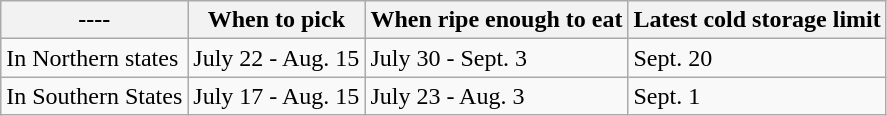<table class="wikitable">
<tr>
<th>----</th>
<th>When to pick</th>
<th>When ripe enough to eat</th>
<th>Latest cold storage limit</th>
</tr>
<tr>
<td>In Northern states</td>
<td>July 22 - Aug. 15</td>
<td>July 30 - Sept. 3</td>
<td>Sept. 20</td>
</tr>
<tr>
<td>In Southern States</td>
<td>July 17 - Aug. 15</td>
<td>July 23 - Aug. 3</td>
<td>Sept. 1</td>
</tr>
</table>
